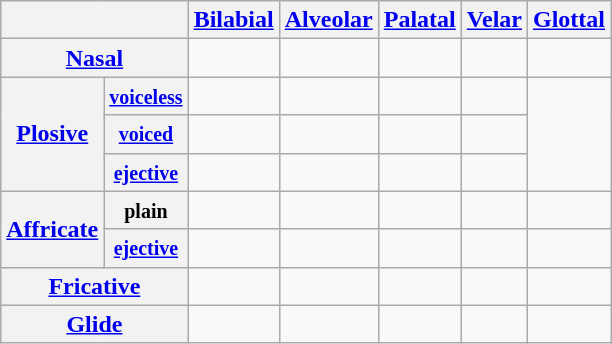<table class="wikitable" style="text-align: center;">
<tr>
<th colspan="2"></th>
<th><a href='#'>Bilabial</a></th>
<th><a href='#'>Alveolar</a></th>
<th><a href='#'>Palatal</a></th>
<th><a href='#'>Velar</a></th>
<th><a href='#'>Glottal</a></th>
</tr>
<tr>
<th colspan="2"><a href='#'>Nasal</a></th>
<td></td>
<td></td>
<td></td>
<td></td>
<td></td>
</tr>
<tr>
<th rowspan="3"><a href='#'>Plosive</a></th>
<th><small><a href='#'>voiceless</a></small></th>
<td></td>
<td></td>
<td></td>
<td></td>
<td rowspan="3"></td>
</tr>
<tr>
<th><small><a href='#'>voiced</a></small></th>
<td></td>
<td></td>
<td></td>
<td></td>
</tr>
<tr>
<th><small><a href='#'>ejective</a></small></th>
<td></td>
<td></td>
<td></td>
<td></td>
</tr>
<tr>
<th rowspan="2"><a href='#'>Affricate</a></th>
<th><small>plain</small></th>
<td></td>
<td></td>
<td></td>
<td></td>
<td></td>
</tr>
<tr>
<th><small><a href='#'>ejective</a></small></th>
<td></td>
<td></td>
<td></td>
<td></td>
<td></td>
</tr>
<tr>
<th colspan="2"><a href='#'>Fricative</a></th>
<td></td>
<td></td>
<td></td>
<td></td>
<td></td>
</tr>
<tr>
<th colspan="2"><a href='#'>Glide</a></th>
<td></td>
<td></td>
<td></td>
<td></td>
<td></td>
</tr>
</table>
